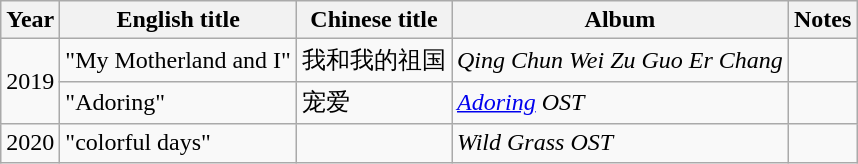<table class="wikitable">
<tr>
<th>Year</th>
<th>English title</th>
<th>Chinese title</th>
<th>Album</th>
<th>Notes</th>
</tr>
<tr>
<td rowspan=2>2019</td>
<td>"My Motherland and I"</td>
<td>我和我的祖国</td>
<td><em>Qing Chun Wei Zu Guo Er Chang</em></td>
<td></td>
</tr>
<tr>
<td>"Adoring"</td>
<td>宠爱</td>
<td><em><a href='#'>Adoring</a> OST</em></td>
<td></td>
</tr>
<tr>
<td>2020</td>
<td>"colorful days"</td>
<td></td>
<td><em>Wild Grass OST</em></td>
<td></td>
</tr>
</table>
